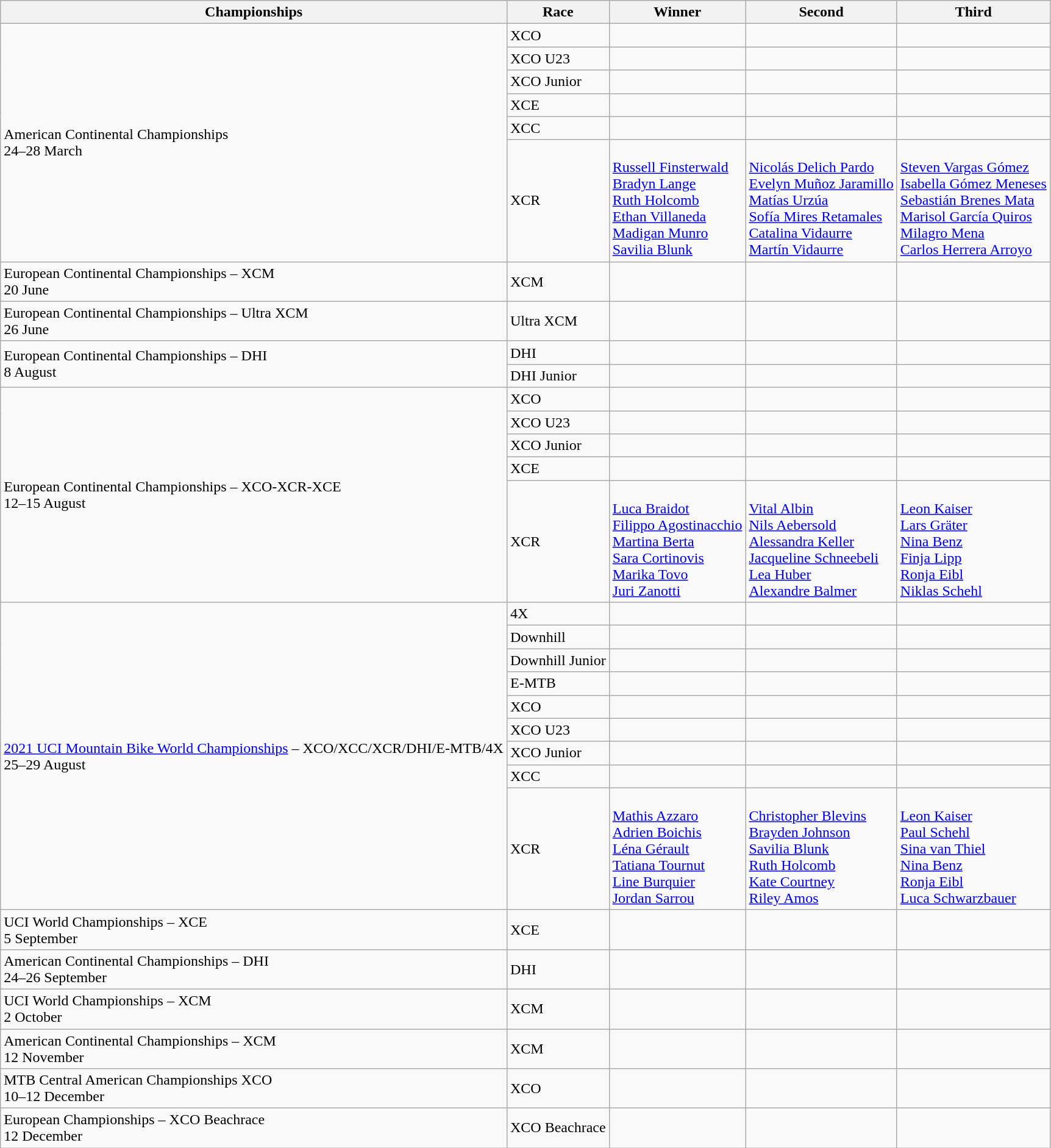<table class="wikitable sortable">
<tr>
<th>Championships</th>
<th>Race</th>
<th>Winner</th>
<th>Second</th>
<th>Third</th>
</tr>
<tr>
<td rowspan=6>American Continental Championships<br> 24–28 March</td>
<td>XCO</td>
<td><br></td>
<td><br></td>
<td><br></td>
</tr>
<tr>
<td>XCO U23</td>
<td><br></td>
<td><br></td>
<td><br></td>
</tr>
<tr>
<td>XCO Junior</td>
<td><br></td>
<td><br></td>
<td><br></td>
</tr>
<tr>
<td>XCE</td>
<td><br></td>
<td><br></td>
<td><br></td>
</tr>
<tr>
<td>XCC</td>
<td><br></td>
<td><br></td>
<td><br></td>
</tr>
<tr>
<td>XCR</td>
<td><br><a href='#'>Russell Finsterwald</a><br><a href='#'>Bradyn Lange</a><br><a href='#'>Ruth Holcomb</a><br><a href='#'>Ethan Villaneda</a><br><a href='#'>Madigan Munro</a><br><a href='#'>Savilia Blunk</a></td>
<td><br><a href='#'>Nicolás Delich Pardo</a><br><a href='#'>Evelyn Muñoz Jaramillo</a><br><a href='#'>Matías Urzúa</a><br><a href='#'>Sofía Mires Retamales</a><br><a href='#'>Catalina Vidaurre</a><br><a href='#'>Martín Vidaurre</a></td>
<td><br><a href='#'>Steven Vargas Gómez</a><br><a href='#'>Isabella Gómez Meneses</a><br><a href='#'>Sebastián Brenes Mata</a><br><a href='#'>Marisol García Quiros</a><br><a href='#'>Milagro Mena</a><br><a href='#'>Carlos Herrera Arroyo</a></td>
</tr>
<tr>
<td rowspan=1>European Continental Championships – XCM<br> 20 June</td>
<td>XCM</td>
<td><br></td>
<td><br></td>
<td><br></td>
</tr>
<tr>
<td rowspan=1>European Continental Championships – Ultra XCM<br> 26 June</td>
<td>Ultra XCM</td>
<td><br></td>
<td><br></td>
<td><br></td>
</tr>
<tr>
<td rowspan=2>European Continental Championships – DHI<br> 8 August</td>
<td>DHI</td>
<td><br></td>
<td><br></td>
<td><br></td>
</tr>
<tr>
<td>DHI Junior</td>
<td><br></td>
<td><br></td>
<td><br></td>
</tr>
<tr>
<td rowspan=5>European Continental Championships – XCO-XCR-XCE<br> 12–15 August</td>
<td>XCO</td>
<td><br></td>
<td><br></td>
<td><br></td>
</tr>
<tr>
<td>XCO U23</td>
<td><br></td>
<td><br></td>
<td><br></td>
</tr>
<tr>
<td>XCO Junior</td>
<td><br></td>
<td><br></td>
<td><br></td>
</tr>
<tr>
<td>XCE</td>
<td><br></td>
<td><br></td>
<td><br></td>
</tr>
<tr>
<td>XCR</td>
<td><br><a href='#'>Luca Braidot</a><br><a href='#'>Filippo Agostinacchio</a><br><a href='#'>Martina Berta</a><br><a href='#'>Sara Cortinovis</a><br><a href='#'>Marika Tovo</a><br><a href='#'>Juri Zanotti</a></td>
<td><br><a href='#'>Vital Albin</a><br><a href='#'>Nils Aebersold</a><br><a href='#'>Alessandra Keller</a><br><a href='#'>Jacqueline Schneebeli</a><br><a href='#'>Lea Huber</a><br><a href='#'>Alexandre Balmer</a></td>
<td><br><a href='#'>Leon Kaiser</a><br><a href='#'>Lars Gräter</a><br><a href='#'>Nina Benz</a><br><a href='#'>Finja Lipp</a><br><a href='#'>Ronja Eibl</a><br><a href='#'>Niklas Schehl</a></td>
</tr>
<tr>
<td rowspan=9><a href='#'>2021 UCI Mountain Bike World Championships</a> – XCO/XCC/XCR/DHI/E-MTB/4X<br> 25–29 August</td>
<td>4X</td>
<td><br></td>
<td><br></td>
<td><br></td>
</tr>
<tr>
<td>Downhill</td>
<td><br></td>
<td><br></td>
<td><br></td>
</tr>
<tr>
<td>Downhill Junior</td>
<td><br></td>
<td><br></td>
<td><br></td>
</tr>
<tr>
<td>E-MTB</td>
<td><br></td>
<td><br></td>
<td><br></td>
</tr>
<tr>
<td>XCO</td>
<td><br></td>
<td><br></td>
<td><br></td>
</tr>
<tr>
<td>XCO U23</td>
<td><br></td>
<td><br></td>
<td><br></td>
</tr>
<tr>
<td>XCO Junior</td>
<td><br></td>
<td><br></td>
<td><br></td>
</tr>
<tr>
<td>XCC</td>
<td><br></td>
<td><br></td>
<td><br></td>
</tr>
<tr>
<td>XCR</td>
<td><br><a href='#'>Mathis Azzaro</a><br><a href='#'>Adrien Boichis</a><br><a href='#'>Léna Gérault</a><br><a href='#'>Tatiana Tournut</a><br><a href='#'>Line Burquier</a><br><a href='#'>Jordan Sarrou</a></td>
<td><br><a href='#'>Christopher Blevins</a><br><a href='#'>Brayden Johnson</a><br><a href='#'>Savilia Blunk</a><br><a href='#'>Ruth Holcomb</a><br><a href='#'>Kate Courtney</a><br><a href='#'>Riley Amos</a></td>
<td><br><a href='#'>Leon Kaiser</a><br><a href='#'>Paul Schehl</a><br><a href='#'>Sina van Thiel</a><br><a href='#'>Nina Benz</a><br><a href='#'>Ronja Eibl</a><br><a href='#'>Luca Schwarzbauer</a></td>
</tr>
<tr>
<td rowspan=1>UCI World Championships – XCE<br> 5 September</td>
<td>XCE</td>
<td><br></td>
<td><br></td>
<td><br></td>
</tr>
<tr>
<td rowspan=1>American Continental Championships – DHI<br> 24–26 September</td>
<td>DHI</td>
<td><br></td>
<td><br></td>
<td><br></td>
</tr>
<tr>
<td rowspan=1>UCI World Championships – XCM<br> 2 October</td>
<td>XCM</td>
<td><br></td>
<td><br></td>
<td><br></td>
</tr>
<tr>
<td rowspan=1>American Continental Championships – XCM<br> 12 November</td>
<td>XCM</td>
<td><br></td>
<td><br></td>
<td><br></td>
</tr>
<tr>
<td rowspan=1>MTB Central American Championships XCO<br> 10–12 December</td>
<td>XCO</td>
<td><br></td>
<td><br></td>
<td><br></td>
</tr>
<tr>
<td rowspan=1>European Championships – XCO Beachrace<br> 12 December</td>
<td>XCO Beachrace</td>
<td><br></td>
<td><br></td>
<td><br></td>
</tr>
</table>
